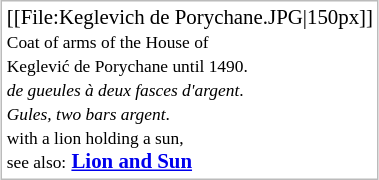<table style="float: left; margin-left:0.2em; border: 1px solid #BBB;">
<tr style="font-size: 87%;">
<td valign="top">[[File:Keglevich de Porychane.JPG|150px]]<br><small>Coat of arms of the House of <br>Keglević de Porychane until 1490.<br><em>de gueules à deux fasces d'argent</em>.<br><em>Gules, two bars argent</em>.<br>with a lion holding a sun,<br>see also:</small> <strong><a href='#'>Lion and Sun</a></strong></td>
</tr>
</table>
